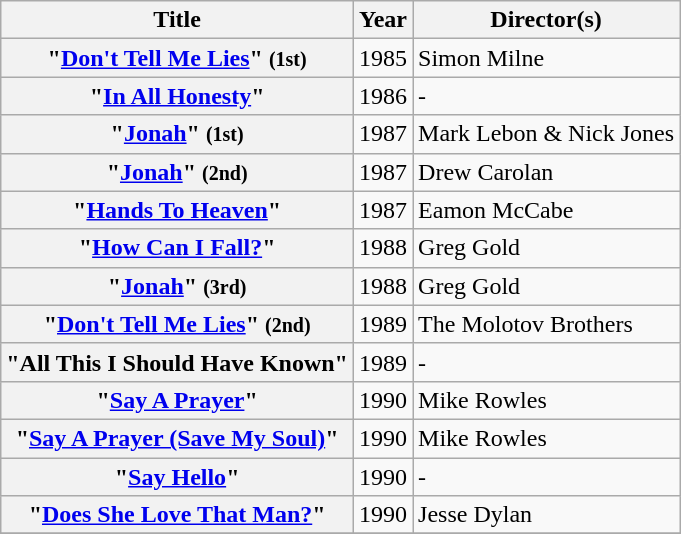<table class="wikitable plainrowheaders sortable" border="1">
<tr>
<th scope="col">Title</th>
<th scope="col">Year</th>
<th scope="col">Director(s)</th>
</tr>
<tr>
<th scope="row">"<a href='#'>Don't Tell Me Lies</a>" <small>(1st)</small> </th>
<td style="text-align:center;">1985</td>
<td>Simon Milne</td>
</tr>
<tr>
<th scope="row">"<a href='#'>In All Honesty</a>" </th>
<td style="text-align:center;">1986</td>
<td>-</td>
</tr>
<tr>
<th scope="row">"<a href='#'>Jonah</a>" <small>(1st)</small> </th>
<td style="text-align:center;">1987</td>
<td>Mark Lebon & Nick Jones</td>
</tr>
<tr>
<th scope="row">"<a href='#'>Jonah</a>" <small>(2nd)</small>  </th>
<td style="text-align:center;">1987</td>
<td>Drew Carolan</td>
</tr>
<tr>
<th scope="row">"<a href='#'>Hands To Heaven</a>" </th>
<td style="text-align:center;">1987</td>
<td>Eamon McCabe</td>
</tr>
<tr>
<th scope="row">"<a href='#'>How Can I Fall?</a>" </th>
<td style="text-align:center;">1988</td>
<td>Greg Gold</td>
</tr>
<tr>
<th scope="row">"<a href='#'>Jonah</a>" <small>(3rd)</small> </th>
<td style="text-align:center;">1988</td>
<td>Greg Gold</td>
</tr>
<tr>
<th scope="row">"<a href='#'>Don't Tell Me Lies</a>" <small>(2nd)</small> </th>
<td style="text-align:center;">1989</td>
<td>The Molotov Brothers</td>
</tr>
<tr>
<th scope="row">"All This I Should Have Known" </th>
<td style="text-align:center;">1989</td>
<td>-</td>
</tr>
<tr>
<th scope="row">"<a href='#'>Say A Prayer</a>" </th>
<td style="text-align:center;">1990</td>
<td>Mike Rowles</td>
</tr>
<tr>
<th scope="row">"<a href='#'>Say A Prayer (Save My Soul)</a>" </th>
<td style="text-align:center;">1990</td>
<td>Mike Rowles</td>
</tr>
<tr>
<th scope="row">"<a href='#'>Say Hello</a>" </th>
<td style="text-align:center;">1990</td>
<td>-</td>
</tr>
<tr>
<th scope="row">"<a href='#'>Does She Love That Man?</a>" </th>
<td style="text-align:center;">1990</td>
<td>Jesse Dylan</td>
</tr>
<tr>
</tr>
</table>
